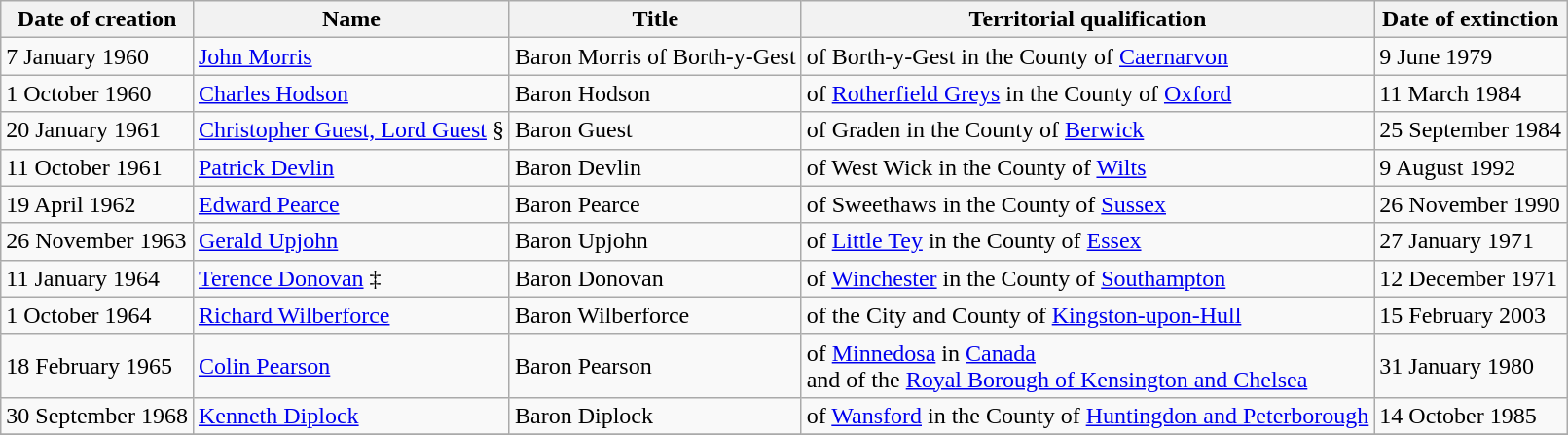<table class="wikitable">
<tr>
<th>Date of creation</th>
<th>Name</th>
<th>Title</th>
<th>Territorial qualification</th>
<th>Date of extinction</th>
</tr>
<tr>
<td>7 January 1960</td>
<td><a href='#'>John Morris</a></td>
<td>Baron Morris of Borth-y-Gest</td>
<td>of Borth-y-Gest in the County of <a href='#'>Caernarvon</a></td>
<td>9 June 1979</td>
</tr>
<tr>
<td>1 October 1960</td>
<td><a href='#'>Charles Hodson</a></td>
<td>Baron Hodson</td>
<td>of <a href='#'>Rotherfield Greys</a> in the County of <a href='#'>Oxford</a></td>
<td>11 March 1984</td>
</tr>
<tr>
<td>20 January 1961</td>
<td><a href='#'>Christopher Guest, Lord Guest</a> §</td>
<td>Baron Guest</td>
<td>of Graden in the County of <a href='#'>Berwick</a></td>
<td>25 September 1984</td>
</tr>
<tr>
<td>11 October 1961</td>
<td><a href='#'>Patrick Devlin</a></td>
<td>Baron Devlin</td>
<td>of West Wick in the County of <a href='#'>Wilts</a></td>
<td>9 August 1992</td>
</tr>
<tr>
<td>19 April 1962</td>
<td><a href='#'>Edward Pearce</a></td>
<td>Baron Pearce</td>
<td>of Sweethaws in the County of <a href='#'>Sussex</a></td>
<td>26 November 1990</td>
</tr>
<tr>
<td>26 November 1963</td>
<td><a href='#'>Gerald Upjohn</a></td>
<td>Baron Upjohn</td>
<td>of <a href='#'>Little Tey</a> in the County of <a href='#'>Essex</a></td>
<td>27 January 1971</td>
</tr>
<tr>
<td>11 January 1964</td>
<td><a href='#'>Terence Donovan</a> ‡</td>
<td>Baron Donovan</td>
<td>of <a href='#'>Winchester</a> in the County of <a href='#'>Southampton</a></td>
<td>12 December 1971</td>
</tr>
<tr>
<td>1 October 1964</td>
<td><a href='#'>Richard Wilberforce</a></td>
<td>Baron Wilberforce</td>
<td>of the City and County of <a href='#'>Kingston-upon-Hull</a></td>
<td>15 February 2003</td>
</tr>
<tr>
<td>18 February 1965</td>
<td><a href='#'>Colin Pearson</a></td>
<td>Baron Pearson</td>
<td>of <a href='#'>Minnedosa</a> in <a href='#'>Canada</a><br>and of the <a href='#'>Royal Borough of Kensington and Chelsea</a></td>
<td>31 January 1980</td>
</tr>
<tr>
<td>30 September 1968</td>
<td><a href='#'>Kenneth Diplock</a></td>
<td>Baron Diplock</td>
<td>of <a href='#'>Wansford</a> in the County of <a href='#'>Huntingdon and Peterborough</a></td>
<td>14 October 1985</td>
</tr>
<tr>
</tr>
</table>
